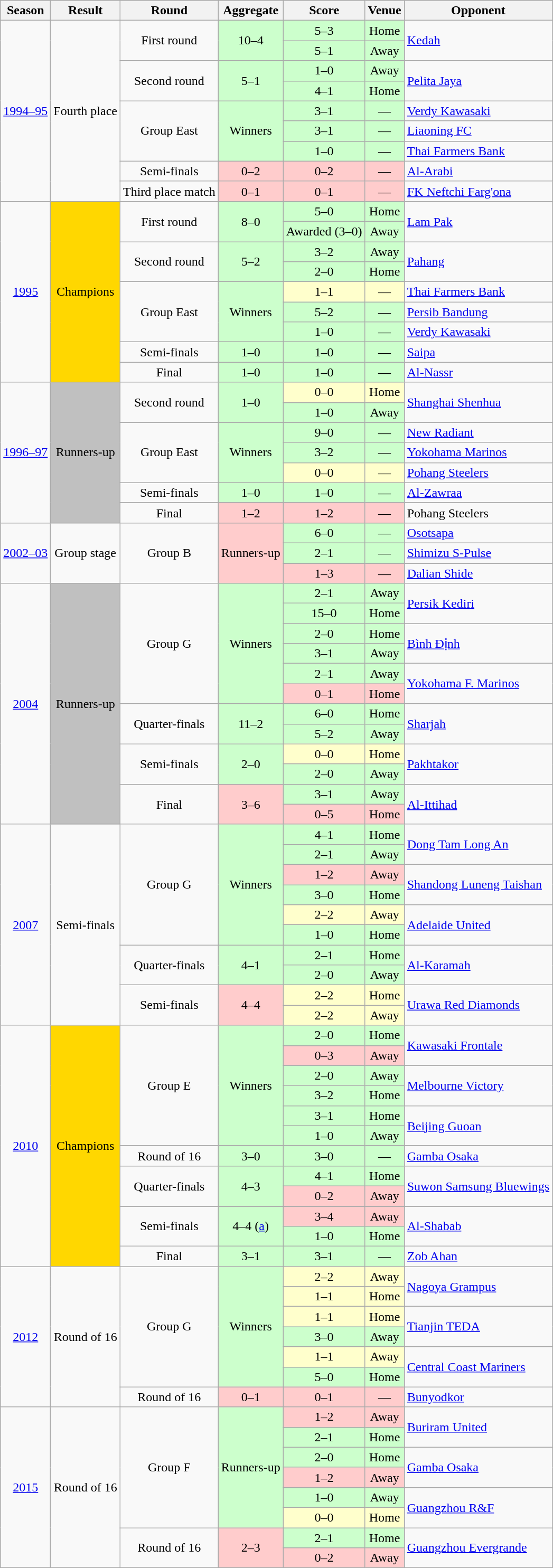<table class="wikitable sticky-table-row1" style="text-align:center">
<tr>
<th>Season</th>
<th>Result</th>
<th>Round</th>
<th>Aggregate</th>
<th>Score</th>
<th>Venue</th>
<th>Opponent</th>
</tr>
<tr>
<td rowspan="9"><a href='#'>1994–95</a></td>
<td rowspan="9">Fourth place</td>
<td rowspan="2">First round</td>
<td rowspan="2" style="background:#cfc">10–4</td>
<td style="background:#cfc">5–3</td>
<td style="background:#cfc">Home</td>
<td rowspan="2" align="left"> <a href='#'>Kedah</a></td>
</tr>
<tr>
<td style="background:#cfc">5–1</td>
<td style="background:#cfc">Away</td>
</tr>
<tr>
<td rowspan="2">Second round</td>
<td rowspan="2" style="background:#cfc">5–1</td>
<td style="background:#cfc">1–0</td>
<td style="background:#cfc">Away</td>
<td rowspan="2" align="left"> <a href='#'>Pelita Jaya</a></td>
</tr>
<tr>
<td style="background:#cfc">4–1</td>
<td style="background:#cfc">Home</td>
</tr>
<tr>
<td rowspan="3">Group East</td>
<td rowspan="3" style="background:#cfc">Winners</td>
<td style="background:#cfc">3–1</td>
<td style="background:#cfc">—</td>
<td align="left"> <a href='#'>Verdy Kawasaki</a></td>
</tr>
<tr>
<td style="background:#cfc">3–1</td>
<td style="background:#cfc">—</td>
<td align="left"> <a href='#'>Liaoning FC</a></td>
</tr>
<tr>
<td style="background:#cfc">1–0</td>
<td style="background:#cfc">—</td>
<td align="left"> <a href='#'>Thai Farmers Bank</a></td>
</tr>
<tr>
<td>Semi-finals</td>
<td style="background:#fcc">0–2</td>
<td style="background:#fcc">0–2</td>
<td style="background:#fcc">—</td>
<td align="left"> <a href='#'>Al-Arabi</a></td>
</tr>
<tr>
<td>Third place match</td>
<td style="background:#fcc">0–1</td>
<td style="background:#fcc">0–1</td>
<td style="background:#fcc">—</td>
<td align="left"> <a href='#'>FK Neftchi Farg'ona</a></td>
</tr>
<tr>
<td rowspan="9"><a href='#'>1995</a></td>
<td rowspan="9" style="background:gold">Champions</td>
<td rowspan="2">First round</td>
<td rowspan="2" style="background:#cfc">8–0</td>
<td style="background:#cfc">5–0</td>
<td style="background:#cfc">Home</td>
<td rowspan="2" align="left"> <a href='#'>Lam Pak</a></td>
</tr>
<tr>
<td style="background:#cfc">Awarded (3–0)</td>
<td style="background:#cfc">Away</td>
</tr>
<tr>
<td rowspan="2">Second round</td>
<td rowspan="2" style="background:#cfc">5–2</td>
<td style="background:#cfc">3–2</td>
<td style="background:#cfc">Away</td>
<td rowspan="2" align="left"> <a href='#'>Pahang</a></td>
</tr>
<tr>
<td style="background:#cfc">2–0</td>
<td style="background:#cfc">Home</td>
</tr>
<tr>
<td rowspan="3">Group East</td>
<td rowspan="3" style="background:#cfc">Winners</td>
<td style="background:#ffc">1–1</td>
<td style="background:#ffc">—</td>
<td align="left"> <a href='#'>Thai Farmers Bank</a></td>
</tr>
<tr>
<td style="background:#cfc">5–2</td>
<td style="background:#cfc">—</td>
<td align="left"> <a href='#'>Persib Bandung</a></td>
</tr>
<tr>
<td style="background:#cfc">1–0</td>
<td style="background:#cfc">—</td>
<td align="left"> <a href='#'>Verdy Kawasaki</a></td>
</tr>
<tr>
<td>Semi-finals</td>
<td style="background:#cfc">1–0</td>
<td style="background:#cfc">1–0 </td>
<td style="background:#cfc">—</td>
<td align="left"> <a href='#'>Saipa</a></td>
</tr>
<tr>
<td>Final</td>
<td style="background:#cfc">1–0</td>
<td style="background:#cfc">1–0 </td>
<td style="background:#cfc">—</td>
<td align="left"> <a href='#'>Al-Nassr</a></td>
</tr>
<tr>
<td rowspan="7"><a href='#'>1996–97</a></td>
<td rowspan="7" style="background:silver">Runners-up</td>
<td rowspan="2">Second round</td>
<td rowspan="2" style="background:#cfc">1–0</td>
<td style="background:#ffc">0–0</td>
<td style="background:#ffc">Home</td>
<td rowspan="2" align="left"> <a href='#'>Shanghai Shenhua</a></td>
</tr>
<tr>
<td style="background:#cfc">1–0</td>
<td style="background:#cfc">Away</td>
</tr>
<tr>
<td rowspan="3">Group East</td>
<td rowspan="3" style="background:#cfc">Winners</td>
<td style="background:#cfc">9–0</td>
<td style="background:#cfc">—</td>
<td align="left"> <a href='#'>New Radiant</a></td>
</tr>
<tr>
<td style="background:#cfc">3–2</td>
<td style="background:#cfc">—</td>
<td align="left"> <a href='#'>Yokohama Marinos</a></td>
</tr>
<tr>
<td style="background:#ffc">0–0</td>
<td style="background:#ffc">—</td>
<td align="left"> <a href='#'>Pohang Steelers</a></td>
</tr>
<tr>
<td>Semi-finals</td>
<td style="background:#cfc">1–0</td>
<td style="background:#cfc">1–0</td>
<td style="background:#cfc">—</td>
<td align="left"> <a href='#'>Al-Zawraa</a></td>
</tr>
<tr>
<td>Final</td>
<td style="background:#fcc">1–2</td>
<td style="background:#fcc">1–2 </td>
<td style="background:#fcc">—</td>
<td align="left"> Pohang Steelers</td>
</tr>
<tr>
<td rowspan="3"><a href='#'>2002–03</a></td>
<td rowspan="3">Group stage</td>
<td rowspan="3">Group B</td>
<td rowspan="3" style="background:#fcc">Runners-up</td>
<td style="background:#cfc">6–0</td>
<td style="background:#cfc">—</td>
<td align="left"> <a href='#'>Osotsapa</a></td>
</tr>
<tr>
<td style="background:#cfc">2–1</td>
<td style="background:#cfc">—</td>
<td align="left"> <a href='#'>Shimizu S-Pulse</a></td>
</tr>
<tr>
<td style="background:#fcc">1–3</td>
<td style="background:#fcc">—</td>
<td align="left"> <a href='#'>Dalian Shide</a></td>
</tr>
<tr>
<td rowspan="12"><a href='#'>2004</a></td>
<td rowspan="12" style="background:silver">Runners-up</td>
<td rowspan="6">Group G</td>
<td rowspan="6" style="background:#cfc">Winners</td>
<td style="background:#cfc">2–1</td>
<td style="background:#cfc">Away</td>
<td rowspan="2" align="left"> <a href='#'>Persik Kediri</a></td>
</tr>
<tr>
<td style="background:#cfc">15–0</td>
<td style="background:#cfc">Home</td>
</tr>
<tr>
<td style="background:#cfc">2–0</td>
<td style="background:#cfc">Home</td>
<td rowspan="2" align="left"> <a href='#'>Bình Định</a></td>
</tr>
<tr>
<td style="background:#cfc">3–1</td>
<td style="background:#cfc">Away</td>
</tr>
<tr>
<td style="background:#cfc">2–1</td>
<td style="background:#cfc">Away</td>
<td rowspan="2" align="left"> <a href='#'>Yokohama F. Marinos</a></td>
</tr>
<tr>
<td style="background:#fcc">0–1</td>
<td style="background:#fcc">Home</td>
</tr>
<tr>
<td rowspan="2">Quarter-finals</td>
<td rowspan="2" style="background:#cfc">11–2</td>
<td style="background:#cfc">6–0</td>
<td style="background:#cfc">Home</td>
<td rowspan="2" align="left"> <a href='#'>Sharjah</a></td>
</tr>
<tr>
<td style="background:#cfc">5–2</td>
<td style="background:#cfc">Away</td>
</tr>
<tr>
<td rowspan="2">Semi-finals</td>
<td rowspan="2" style="background:#cfc">2–0</td>
<td style="background:#ffc">0–0</td>
<td style="background:#ffc">Home</td>
<td rowspan="2" align="left"> <a href='#'>Pakhtakor</a></td>
</tr>
<tr>
<td style="background:#cfc">2–0</td>
<td style="background:#cfc">Away</td>
</tr>
<tr>
<td rowspan="2">Final</td>
<td rowspan="2" style="background:#fcc">3–6</td>
<td style="background:#cfc">3–1</td>
<td style="background:#cfc">Away</td>
<td rowspan="2" align="left"> <a href='#'>Al-Ittihad</a></td>
</tr>
<tr>
<td style="background:#fcc">0–5</td>
<td style="background:#fcc">Home</td>
</tr>
<tr>
<td rowspan="10"><a href='#'>2007</a></td>
<td rowspan="10">Semi-finals</td>
<td rowspan="6">Group G</td>
<td rowspan="6" style="background:#cfc">Winners</td>
<td style="background:#cfc">4–1</td>
<td style="background:#cfc">Home</td>
<td rowspan="2" align="left"> <a href='#'>Dong Tam Long An</a></td>
</tr>
<tr>
<td style="background:#cfc">2–1</td>
<td style="background:#cfc">Away</td>
</tr>
<tr>
<td style="background:#fcc">1–2</td>
<td style="background:#fcc">Away</td>
<td rowspan="2" align="left"> <a href='#'>Shandong Luneng Taishan</a></td>
</tr>
<tr>
<td style="background:#cfc">3–0</td>
<td style="background:#cfc">Home</td>
</tr>
<tr>
<td style="background:#ffc">2–2</td>
<td style="background:#ffc">Away</td>
<td rowspan="2" align="left"> <a href='#'>Adelaide United</a></td>
</tr>
<tr>
<td style="background:#cfc">1–0</td>
<td style="background:#cfc">Home</td>
</tr>
<tr>
<td rowspan="2">Quarter-finals</td>
<td rowspan="2" style="background:#cfc">4–1</td>
<td style="background:#cfc">2–1</td>
<td style="background:#cfc">Home</td>
<td rowspan="2" align="left"> <a href='#'>Al-Karamah</a></td>
</tr>
<tr>
<td style="background:#cfc">2–0</td>
<td style="background:#cfc">Away</td>
</tr>
<tr>
<td rowspan="2">Semi-finals</td>
<td rowspan="2" style="background:#fcc">4–4 </td>
<td style="background:#ffc">2–2</td>
<td style="background:#ffc">Home</td>
<td rowspan="2" align="left"> <a href='#'>Urawa Red Diamonds</a></td>
</tr>
<tr>
<td style="background:#ffc">2–2 </td>
<td style="background:#ffc">Away</td>
</tr>
<tr>
<td rowspan="12"><a href='#'>2010</a></td>
<td rowspan="12" style="background:gold">Champions</td>
<td rowspan="6">Group E</td>
<td rowspan="6" style="background:#cfc">Winners</td>
<td style="background:#cfc">2–0</td>
<td style="background:#cfc">Home</td>
<td rowspan="2" align="left"> <a href='#'>Kawasaki Frontale</a></td>
</tr>
<tr>
<td style="background:#fcc">0–3</td>
<td style="background:#fcc">Away</td>
</tr>
<tr>
<td style="background:#cfc">2–0</td>
<td style="background:#cfc">Away</td>
<td rowspan="2" align="left"> <a href='#'>Melbourne Victory</a></td>
</tr>
<tr>
<td style="background:#cfc">3–2</td>
<td style="background:#cfc">Home</td>
</tr>
<tr>
<td style="background:#cfc">3–1</td>
<td style="background:#cfc">Home</td>
<td rowspan="2" align="left"> <a href='#'>Beijing Guoan</a></td>
</tr>
<tr>
<td style="background:#cfc">1–0</td>
<td style="background:#cfc">Away</td>
</tr>
<tr>
<td>Round of 16</td>
<td style="background:#cfc">3–0</td>
<td style="background:#cfc">3–0</td>
<td style="background:#cfc">—</td>
<td align="left"> <a href='#'>Gamba Osaka</a></td>
</tr>
<tr>
<td rowspan="2">Quarter-finals</td>
<td rowspan="2" style="background:#cfc">4–3</td>
<td style="background:#cfc">4–1</td>
<td style="background:#cfc">Home</td>
<td rowspan="2" align="left"> <a href='#'>Suwon Samsung Bluewings</a></td>
</tr>
<tr>
<td style="background:#fcc">0–2</td>
<td style="background:#fcc">Away</td>
</tr>
<tr>
<td rowspan="2">Semi-finals</td>
<td rowspan="2" style="background:#cfc">4–4 (<a href='#'>a</a>)</td>
<td style="background:#fcc">3–4</td>
<td style="background:#fcc">Away</td>
<td rowspan="2" align="left"> <a href='#'>Al-Shabab</a></td>
</tr>
<tr>
<td style="background:#cfc">1–0</td>
<td style="background:#cfc">Home</td>
</tr>
<tr>
<td>Final</td>
<td style="background:#cfc">3–1</td>
<td style="background:#cfc">3–1</td>
<td style="background:#cfc">—</td>
<td align="left"> <a href='#'>Zob Ahan</a></td>
</tr>
<tr>
<td rowspan="7"><a href='#'>2012</a></td>
<td rowspan="7">Round of 16</td>
<td rowspan="6">Group G</td>
<td rowspan="6" style="background:#cfc">Winners</td>
<td style="background:#ffc">2–2</td>
<td style="background:#ffc">Away</td>
<td rowspan="2" align="left"> <a href='#'>Nagoya Grampus</a></td>
</tr>
<tr>
<td style="background:#ffc">1–1</td>
<td style="background:#ffc">Home</td>
</tr>
<tr>
<td style="background:#ffc">1–1</td>
<td style="background:#ffc">Home</td>
<td rowspan="2" align="left"> <a href='#'>Tianjin TEDA</a></td>
</tr>
<tr>
<td style="background:#cfc">3–0</td>
<td style="background:#cfc">Away</td>
</tr>
<tr>
<td style="background:#ffc">1–1</td>
<td style="background:#ffc">Away</td>
<td rowspan="2" align="left"> <a href='#'>Central Coast Mariners</a></td>
</tr>
<tr>
<td style="background:#cfc">5–0</td>
<td style="background:#cfc">Home</td>
</tr>
<tr>
<td>Round of 16</td>
<td style="background:#fcc">0–1</td>
<td style="background:#fcc">0–1</td>
<td style="background:#fcc">—</td>
<td align="left"> <a href='#'>Bunyodkor</a></td>
</tr>
<tr>
<td rowspan="8"><a href='#'>2015</a></td>
<td rowspan="8">Round of 16</td>
<td rowspan="6">Group F</td>
<td rowspan="6" style="background:#cfc">Runners-up</td>
<td style="background:#fcc">1–2</td>
<td style="background:#fcc">Away</td>
<td rowspan="2" align="left"> <a href='#'>Buriram United</a></td>
</tr>
<tr>
<td style="background:#cfc">2–1</td>
<td style="background:#cfc">Home</td>
</tr>
<tr>
<td style="background:#cfc">2–0</td>
<td style="background:#cfc">Home</td>
<td rowspan="2" align="left"> <a href='#'>Gamba Osaka</a></td>
</tr>
<tr>
<td style="background:#fcc">1–2</td>
<td style="background:#fcc">Away</td>
</tr>
<tr>
<td style="background:#cfc">1–0</td>
<td style="background:#cfc">Away</td>
<td rowspan="2" align="left"> <a href='#'>Guangzhou R&F</a></td>
</tr>
<tr>
<td style="background:#ffc">0–0</td>
<td style="background:#ffc">Home</td>
</tr>
<tr>
<td rowspan="2">Round of 16</td>
<td rowspan="2" style="background:#fcc">2–3</td>
<td style="background:#cfc">2–1</td>
<td style="background:#cfc">Home</td>
<td rowspan="2" align="left"> <a href='#'>Guangzhou Evergrande</a></td>
</tr>
<tr>
<td style="background:#fcc">0–2</td>
<td style="background:#fcc">Away</td>
</tr>
</table>
